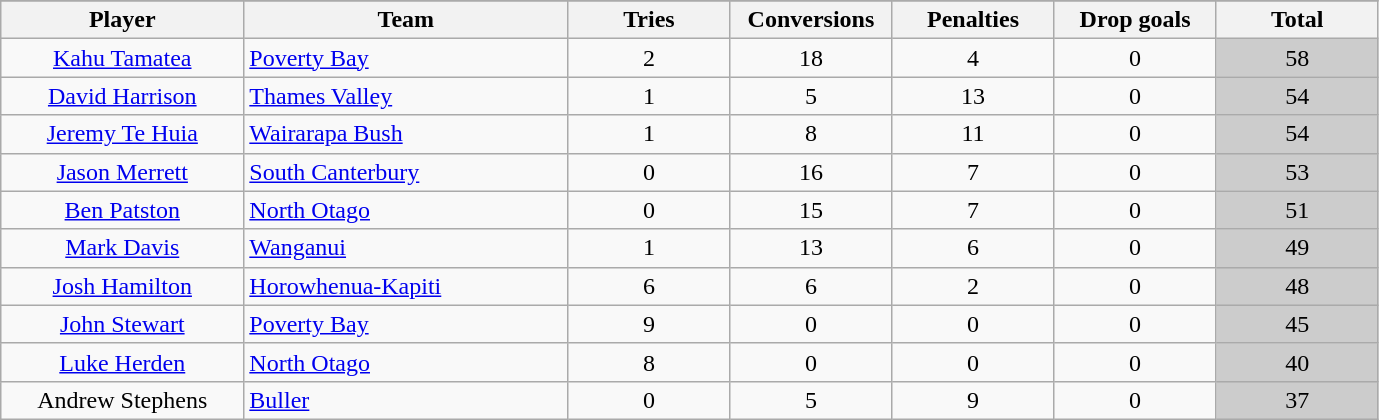<table class="wikitable" style="text-align:center">
<tr>
</tr>
<tr>
<th style="width:15%">Player</th>
<th style="width:20%">Team</th>
<th style="width:10%">Tries</th>
<th style="width:10%">Conversions</th>
<th style="width:10%">Penalties</th>
<th style="width:10%">Drop goals</th>
<th style="width:10%">Total</th>
</tr>
<tr>
<td><a href='#'>Kahu Tamatea</a></td>
<td align=left><a href='#'>Poverty Bay</a></td>
<td>2</td>
<td>18</td>
<td>4</td>
<td>0</td>
<td style="background:#ccc">58</td>
</tr>
<tr>
<td><a href='#'>David Harrison</a></td>
<td align=left><a href='#'>Thames Valley</a></td>
<td>1</td>
<td>5</td>
<td>13</td>
<td>0</td>
<td style="background:#ccc">54</td>
</tr>
<tr>
<td><a href='#'>Jeremy Te Huia</a></td>
<td align=left><a href='#'>Wairarapa Bush</a></td>
<td>1</td>
<td>8</td>
<td>11</td>
<td>0</td>
<td style="background:#ccc">54</td>
</tr>
<tr>
<td><a href='#'>Jason Merrett</a></td>
<td align=left><a href='#'>South Canterbury</a></td>
<td>0</td>
<td>16</td>
<td>7</td>
<td>0</td>
<td style="background:#ccc">53</td>
</tr>
<tr>
<td><a href='#'>Ben Patston</a></td>
<td align=left><a href='#'>North Otago</a></td>
<td>0</td>
<td>15</td>
<td>7</td>
<td>0</td>
<td style="background:#ccc">51</td>
</tr>
<tr>
<td><a href='#'>Mark Davis</a></td>
<td align=left><a href='#'>Wanganui</a></td>
<td>1</td>
<td>13</td>
<td>6</td>
<td>0</td>
<td style="background:#ccc">49</td>
</tr>
<tr>
<td><a href='#'>Josh Hamilton</a></td>
<td align=left><a href='#'>Horowhenua-Kapiti</a></td>
<td>6</td>
<td>6</td>
<td>2</td>
<td>0</td>
<td style="background:#ccc">48</td>
</tr>
<tr>
<td><a href='#'>John Stewart</a></td>
<td align=left><a href='#'>Poverty Bay</a></td>
<td>9</td>
<td>0</td>
<td>0</td>
<td>0</td>
<td style="background:#ccc">45</td>
</tr>
<tr>
<td><a href='#'>Luke Herden</a></td>
<td align=left><a href='#'>North Otago</a></td>
<td>8</td>
<td>0</td>
<td>0</td>
<td>0</td>
<td style="background:#ccc">40</td>
</tr>
<tr>
<td>Andrew Stephens</td>
<td align=left><a href='#'>Buller</a></td>
<td>0</td>
<td>5</td>
<td>9</td>
<td>0</td>
<td style="background:#ccc">37</td>
</tr>
</table>
